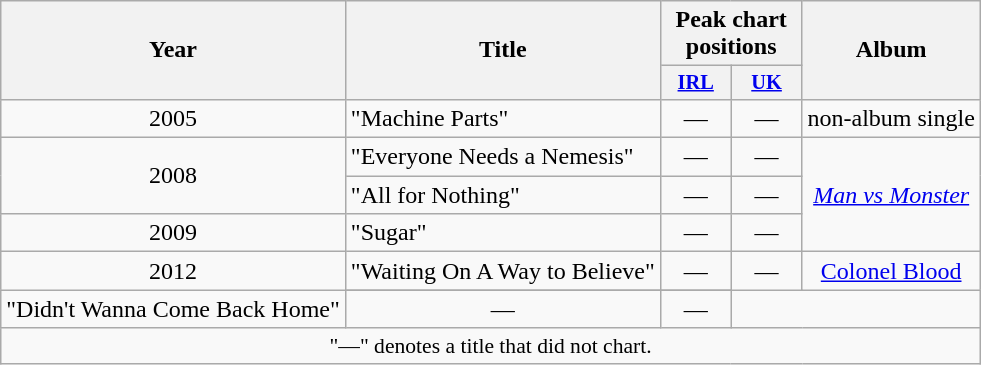<table class="wikitable" style="text-align:center;">
<tr>
<th rowspan=2>Year</th>
<th rowspan=2>Title</th>
<th colspan="2">Peak chart positions</th>
<th rowspan="2">Album</th>
</tr>
<tr>
<th style="width:3em;font-size:85%"><a href='#'>IRL</a></th>
<th style="width:3em;font-size:85%"><a href='#'>UK</a></th>
</tr>
<tr>
<td>2005</td>
<td style="text-align:left;">"Machine Parts"</td>
<td>—</td>
<td>—</td>
<td>non-album single</td>
</tr>
<tr>
<td rowspan="2">2008</td>
<td style="text-align:left;">"Everyone Needs a Nemesis"</td>
<td>—</td>
<td>—</td>
<td rowspan="3"><em><a href='#'>Man vs Monster</a></em></td>
</tr>
<tr>
<td style="text-align:left;">"All for Nothing"</td>
<td>—</td>
<td>—</td>
</tr>
<tr>
<td>2009</td>
<td style="text-align:left;">"Sugar"</td>
<td>—</td>
<td>—</td>
</tr>
<tr>
<td rowspan="2">2012</td>
<td style="text-align:left;">"Waiting On A Way to Believe"</td>
<td>—</td>
<td>—</td>
<td rowspan="2"><a href='#'>Colonel Blood</a></td>
</tr>
<tr>
</tr>
<tr>
<td style="text-align:left;">"Didn't Wanna Come Back Home"</td>
<td>—</td>
<td>—</td>
</tr>
<tr>
<td colspan="5" style="font-size:90%">"—" denotes a title that did not chart.</td>
</tr>
</table>
